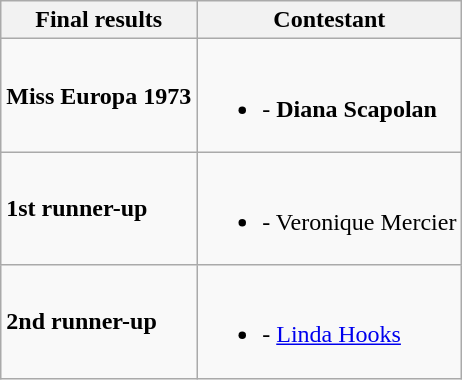<table class="wikitable">
<tr>
<th>Final results</th>
<th>Contestant</th>
</tr>
<tr>
<td><strong>Miss Europa 1973</strong></td>
<td><br><ul><li><strong></strong> - <strong>Diana Scapolan</strong></li></ul></td>
</tr>
<tr>
<td><strong>1st runner-up</strong></td>
<td><br><ul><li><strong></strong> - Veronique Mercier</li></ul></td>
</tr>
<tr>
<td><strong>2nd runner-up</strong></td>
<td><br><ul><li><strong></strong> - <a href='#'>Linda Hooks</a></li></ul></td>
</tr>
</table>
